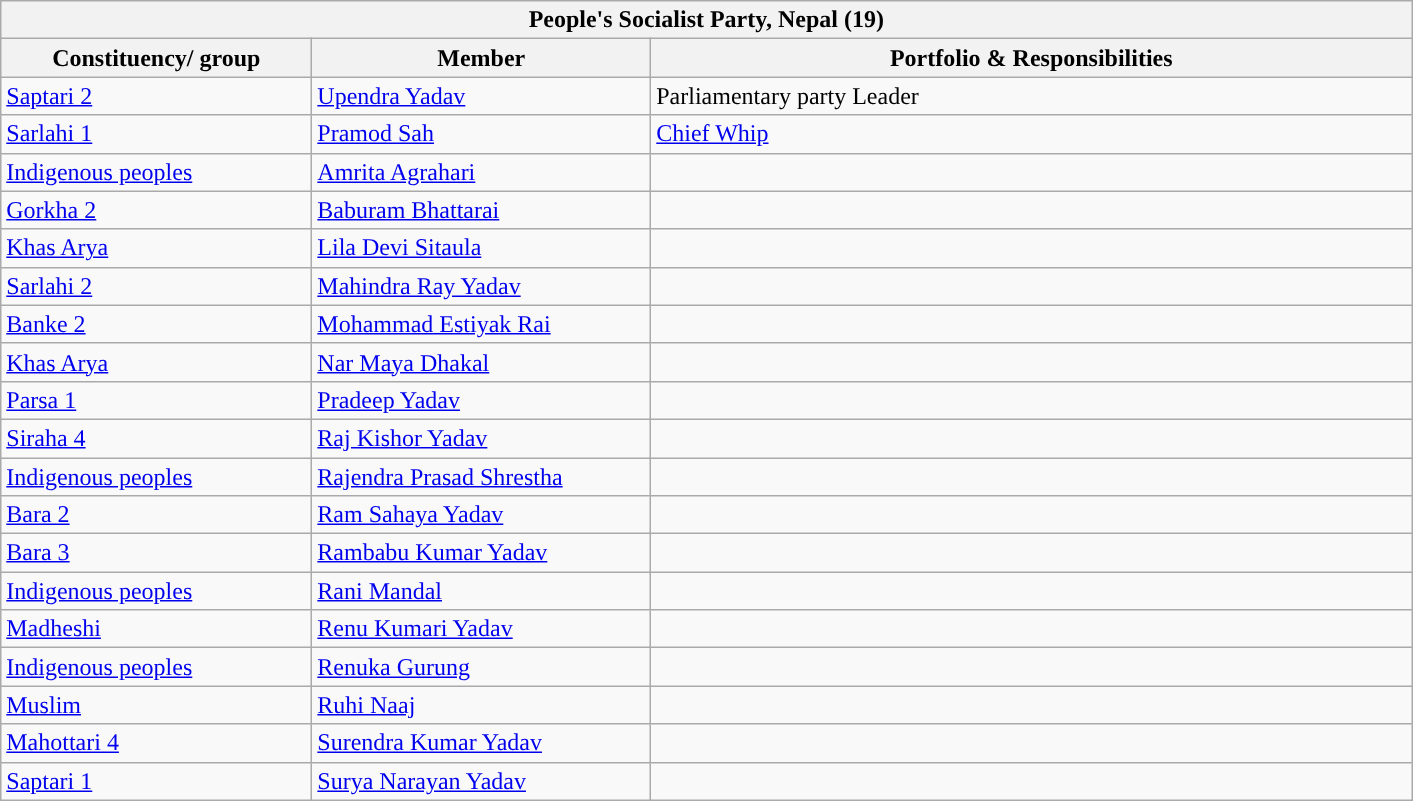<table class="wikitable sortable mw-collapsible mw-collapsed">
<tr>
<th colspan="3" style="width: 700pt; background:">People's Socialist Party, Nepal (19)</th>
</tr>
<tr>
<th style="width:150pt;">Constituency/ group</th>
<th>Member</th>
<th style="width:375pt;">Portfolio & Responsibilities</th>
</tr>
<tr>
<td><a href='#'>Saptari 2</a></td>
<td><a href='#'>Upendra Yadav</a></td>
<td>Parliamentary party Leader</td>
</tr>
<tr>
<td><a href='#'>Sarlahi 1</a></td>
<td><a href='#'>Pramod Sah</a></td>
<td><a href='#'>Chief Whip</a></td>
</tr>
<tr>
<td><a href='#'>Indigenous peoples</a></td>
<td><a href='#'>Amrita Agrahari</a></td>
<td></td>
</tr>
<tr>
<td><a href='#'>Gorkha 2</a></td>
<td><a href='#'>Baburam Bhattarai</a></td>
<td></td>
</tr>
<tr>
<td><a href='#'>Khas Arya</a></td>
<td><a href='#'>Lila Devi Sitaula</a></td>
<td></td>
</tr>
<tr>
<td><a href='#'>Sarlahi 2</a></td>
<td><a href='#'>Mahindra Ray Yadav</a></td>
<td></td>
</tr>
<tr>
<td><a href='#'>Banke 2</a></td>
<td><a href='#'>Mohammad Estiyak Rai</a></td>
<td></td>
</tr>
<tr>
<td><a href='#'>Khas Arya</a></td>
<td><a href='#'>Nar Maya Dhakal</a></td>
<td></td>
</tr>
<tr>
<td><a href='#'>Parsa 1</a></td>
<td><a href='#'>Pradeep Yadav</a></td>
<td></td>
</tr>
<tr>
<td><a href='#'>Siraha 4</a></td>
<td><a href='#'>Raj Kishor Yadav</a></td>
<td></td>
</tr>
<tr>
<td><a href='#'>Indigenous peoples</a></td>
<td><a href='#'>Rajendra Prasad Shrestha</a></td>
<td></td>
</tr>
<tr>
<td><a href='#'>Bara 2</a></td>
<td><a href='#'>Ram Sahaya Yadav</a></td>
<td></td>
</tr>
<tr>
<td><a href='#'>Bara 3</a></td>
<td><a href='#'>Rambabu Kumar Yadav</a></td>
<td></td>
</tr>
<tr>
<td><a href='#'>Indigenous peoples</a></td>
<td><a href='#'>Rani Mandal</a></td>
<td></td>
</tr>
<tr>
<td><a href='#'>Madheshi</a></td>
<td><a href='#'>Renu Kumari Yadav</a></td>
<td></td>
</tr>
<tr>
<td><a href='#'>Indigenous peoples</a></td>
<td><a href='#'>Renuka Gurung</a></td>
<td></td>
</tr>
<tr>
<td><a href='#'>Muslim</a></td>
<td><a href='#'>Ruhi Naaj</a></td>
<td></td>
</tr>
<tr>
<td><a href='#'>Mahottari 4</a></td>
<td><a href='#'>Surendra Kumar Yadav</a></td>
<td></td>
</tr>
<tr>
<td><a href='#'>Saptari 1</a></td>
<td><a href='#'>Surya Narayan Yadav</a></td>
<td></td>
</tr>
</table>
